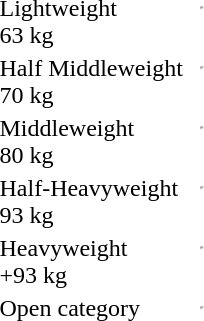<table>
<tr valign="top">
<td>Lightweight<br>63 kg<br></td>
<td></td>
<td></td>
<td><hr></td>
</tr>
<tr valign="top">
<td>Half Middleweight<br>70 kg<br></td>
<td></td>
<td></td>
<td><hr></td>
</tr>
<tr valign="top">
<td>Middleweight<br>80 kg<br></td>
<td></td>
<td></td>
<td><hr></td>
</tr>
<tr valign="top">
<td>Half-Heavyweight<br>93 kg<br></td>
<td></td>
<td></td>
<td><hr></td>
</tr>
<tr valign="top">
<td>Heavyweight<br>+93 kg<br></td>
<td></td>
<td></td>
<td><hr></td>
</tr>
<tr valign="top">
<td>Open category<br></td>
<td></td>
<td></td>
<td><hr></td>
</tr>
</table>
